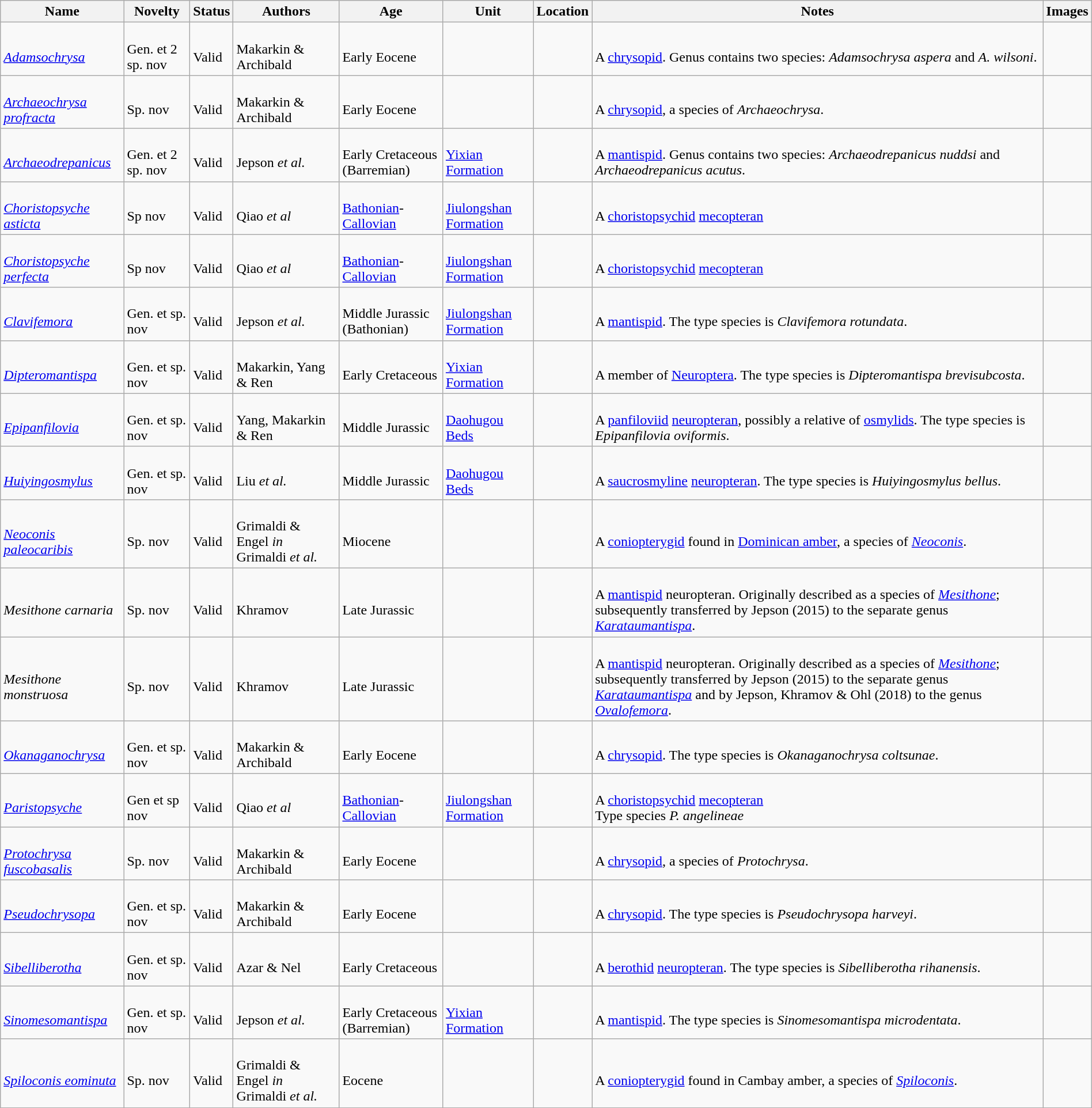<table class="wikitable sortable" align="center" width="100%">
<tr>
<th>Name</th>
<th>Novelty</th>
<th>Status</th>
<th>Authors</th>
<th>Age</th>
<th>Unit</th>
<th>Location</th>
<th>Notes</th>
<th>Images</th>
</tr>
<tr>
<td><br><em><a href='#'>Adamsochrysa</a></em></td>
<td><br>Gen. et 2 sp. nov</td>
<td><br>Valid</td>
<td><br>Makarkin & Archibald</td>
<td><br>Early Eocene</td>
<td></td>
<td><br><br>
</td>
<td><br>A <a href='#'>chrysopid</a>. Genus contains two species: <em>Adamsochrysa aspera</em> and <em>A. wilsoni</em>.</td>
<td></td>
</tr>
<tr>
<td><br><em><a href='#'>Archaeochrysa profracta</a></em></td>
<td><br>Sp. nov</td>
<td><br>Valid</td>
<td><br>Makarkin & Archibald</td>
<td><br>Early Eocene</td>
<td></td>
<td><br></td>
<td><br>A <a href='#'>chrysopid</a>, a species of <em>Archaeochrysa</em>.</td>
<td></td>
</tr>
<tr>
<td><br><em><a href='#'>Archaeodrepanicus</a></em></td>
<td><br>Gen. et 2 sp. nov</td>
<td><br>Valid</td>
<td><br>Jepson <em>et al.</em></td>
<td><br>Early Cretaceous (Barremian)</td>
<td><br><a href='#'>Yixian Formation</a></td>
<td><br></td>
<td><br>A <a href='#'>mantispid</a>. Genus contains two species: <em>Archaeodrepanicus nuddsi</em> and <em>Archaeodrepanicus acutus</em>.</td>
<td></td>
</tr>
<tr>
<td><br><em><a href='#'>Choristopsyche asticta</a></em></td>
<td><br>Sp nov</td>
<td><br>Valid</td>
<td><br>Qiao <em>et al</em></td>
<td><br><a href='#'>Bathonian</a>-<a href='#'>Callovian</a></td>
<td><br><a href='#'>Jiulongshan Formation</a></td>
<td><br><br></td>
<td><br>A <a href='#'>choristopsychid</a> <a href='#'>mecopteran</a></td>
<td></td>
</tr>
<tr>
<td><br><em><a href='#'>Choristopsyche perfecta</a></em></td>
<td><br>Sp nov</td>
<td><br>Valid</td>
<td><br>Qiao <em>et al</em></td>
<td><br><a href='#'>Bathonian</a>-<a href='#'>Callovian</a></td>
<td><br><a href='#'>Jiulongshan Formation</a></td>
<td><br><br></td>
<td><br>A <a href='#'>choristopsychid</a> <a href='#'>mecopteran</a></td>
<td></td>
</tr>
<tr>
<td><br><em><a href='#'>Clavifemora</a></em></td>
<td><br>Gen. et sp. nov</td>
<td><br>Valid</td>
<td><br>Jepson <em>et al.</em></td>
<td><br>Middle Jurassic (Bathonian)</td>
<td><br><a href='#'>Jiulongshan Formation</a></td>
<td><br></td>
<td><br>A <a href='#'>mantispid</a>. The type species is <em>Clavifemora rotundata</em>.</td>
<td></td>
</tr>
<tr>
<td><br><em><a href='#'>Dipteromantispa</a></em></td>
<td><br>Gen. et sp. nov</td>
<td><br>Valid</td>
<td><br>Makarkin, Yang & Ren</td>
<td><br>Early Cretaceous</td>
<td><br><a href='#'>Yixian Formation</a></td>
<td><br></td>
<td><br>A member of <a href='#'>Neuroptera</a>. The type species is <em>Dipteromantispa brevisubcosta</em>.</td>
<td></td>
</tr>
<tr>
<td><br><em><a href='#'>Epipanfilovia</a></em></td>
<td><br>Gen. et sp. nov</td>
<td><br>Valid</td>
<td><br>Yang, Makarkin & Ren</td>
<td><br>Middle Jurassic</td>
<td><br><a href='#'>Daohugou Beds</a></td>
<td><br></td>
<td><br>A <a href='#'>panfiloviid</a> <a href='#'>neuropteran</a>, possibly a relative of <a href='#'>osmylids</a>. The type species is <em>Epipanfilovia oviformis</em>.</td>
<td></td>
</tr>
<tr>
<td><br><em><a href='#'>Huiyingosmylus</a></em></td>
<td><br>Gen. et sp. nov</td>
<td><br>Valid</td>
<td><br>Liu <em>et al.</em></td>
<td><br>Middle Jurassic</td>
<td><br><a href='#'>Daohugou Beds</a></td>
<td><br></td>
<td><br>A <a href='#'>saucrosmyline</a> <a href='#'>neuropteran</a>. The type species is <em>Huiyingosmylus bellus</em>.</td>
<td></td>
</tr>
<tr>
<td><br><em><a href='#'>Neoconis paleocaribis</a></em></td>
<td><br>Sp. nov</td>
<td><br>Valid</td>
<td><br>Grimaldi & Engel <em>in</em> Grimaldi <em>et al.</em></td>
<td><br>Miocene</td>
<td></td>
<td><br></td>
<td><br>A <a href='#'>coniopterygid</a> found in <a href='#'>Dominican amber</a>, a species of <em><a href='#'>Neoconis</a></em>.</td>
<td></td>
</tr>
<tr>
<td><br><em>Mesithone carnaria</em></td>
<td><br>Sp. nov</td>
<td><br>Valid</td>
<td><br>Khramov</td>
<td><br>Late Jurassic</td>
<td></td>
<td><br></td>
<td><br>A <a href='#'>mantispid</a> neuropteran. Originally described as a species of <em><a href='#'>Mesithone</a></em>; subsequently transferred by Jepson (2015) to the separate genus <em><a href='#'>Karataumantispa</a></em>.</td>
<td></td>
</tr>
<tr>
<td><br><em>Mesithone monstruosa</em></td>
<td><br>Sp. nov</td>
<td><br>Valid</td>
<td><br>Khramov</td>
<td><br>Late Jurassic</td>
<td></td>
<td><br></td>
<td><br>A <a href='#'>mantispid</a> neuropteran. Originally described as a species of <em><a href='#'>Mesithone</a></em>; subsequently transferred by Jepson (2015) to the separate genus <em><a href='#'>Karataumantispa</a></em> and by Jepson, Khramov & Ohl (2018) to the genus <em><a href='#'>Ovalofemora</a></em>.</td>
<td></td>
</tr>
<tr>
<td><br><em><a href='#'>Okanaganochrysa</a></em></td>
<td><br>Gen. et sp. nov</td>
<td><br>Valid</td>
<td><br>Makarkin & Archibald</td>
<td><br>Early Eocene</td>
<td></td>
<td><br></td>
<td><br>A <a href='#'>chrysopid</a>. The type species is <em>Okanaganochrysa coltsunae</em>.</td>
<td></td>
</tr>
<tr>
<td><br><em><a href='#'>Paristopsyche</a></em></td>
<td><br>Gen et sp nov</td>
<td><br>Valid</td>
<td><br>Qiao <em>et al</em></td>
<td><br><a href='#'>Bathonian</a>-<a href='#'>Callovian</a></td>
<td><br><a href='#'>Jiulongshan Formation</a></td>
<td><br><br></td>
<td><br>A <a href='#'>choristopsychid</a> <a href='#'>mecopteran</a><br> Type species <em>P. angelineae</em></td>
<td><br></td>
</tr>
<tr>
<td><br><em><a href='#'>Protochrysa fuscobasalis</a></em></td>
<td><br>Sp. nov</td>
<td><br>Valid</td>
<td><br>Makarkin & Archibald</td>
<td><br>Early Eocene</td>
<td></td>
<td><br></td>
<td><br>A <a href='#'>chrysopid</a>, a species of <em>Protochrysa</em>.</td>
<td></td>
</tr>
<tr>
<td><br><em><a href='#'>Pseudochrysopa</a></em></td>
<td><br>Gen. et sp. nov</td>
<td><br>Valid</td>
<td><br>Makarkin & Archibald</td>
<td><br>Early Eocene</td>
<td></td>
<td><br></td>
<td><br>A <a href='#'>chrysopid</a>. The type species is <em>Pseudochrysopa harveyi</em>.</td>
<td></td>
</tr>
<tr>
<td><br><em><a href='#'>Sibelliberotha</a></em></td>
<td><br>Gen. et sp. nov</td>
<td><br>Valid</td>
<td><br>Azar & Nel</td>
<td><br>Early Cretaceous</td>
<td></td>
<td><br></td>
<td><br>A <a href='#'>berothid</a> <a href='#'>neuropteran</a>. The type species is <em>Sibelliberotha rihanensis</em>.</td>
<td></td>
</tr>
<tr>
<td><br><em><a href='#'>Sinomesomantispa</a></em></td>
<td><br>Gen. et sp. nov</td>
<td><br>Valid</td>
<td><br>Jepson <em>et al.</em></td>
<td><br>Early Cretaceous (Barremian)</td>
<td><br><a href='#'>Yixian Formation</a></td>
<td><br></td>
<td><br>A <a href='#'>mantispid</a>. The type species is <em>Sinomesomantispa microdentata</em>.</td>
<td></td>
</tr>
<tr>
<td><br><em><a href='#'>Spiloconis eominuta</a></em></td>
<td><br>Sp. nov</td>
<td><br>Valid</td>
<td><br>Grimaldi & Engel <em>in</em> Grimaldi <em>et al.</em></td>
<td><br>Eocene</td>
<td></td>
<td><br></td>
<td><br>A <a href='#'>coniopterygid</a> found in Cambay amber, a species of <em><a href='#'>Spiloconis</a></em>.</td>
<td></td>
</tr>
<tr>
</tr>
</table>
